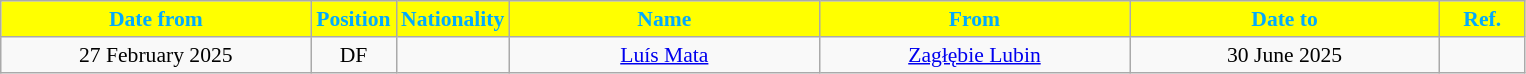<table class="wikitable" style="text-align:center; font-size:90%; ">
<tr>
<th style="background:#ffff00; color:#00AAFF; width:200px;">Date from</th>
<th style="background:#ffff00; color:#00AAFF; width:50px;">Position</th>
<th style="background:#ffff00; color:#00AAFF; width:50px;">Nationality</th>
<th style="background:#ffff00; color:#00AAFF; width:200px;">Name</th>
<th style="background:#ffff00; color:#00AAFF; width:200px;">From</th>
<th style="background:#ffff00; color:#00AAFF; width:200px;">Date to</th>
<th style="background:#ffff00; color:#00AAFF; width:50px;">Ref.</th>
</tr>
<tr>
<td>27 February 2025</td>
<td>DF</td>
<td></td>
<td><a href='#'>Luís Mata</a></td>
<td><a href='#'>Zagłębie Lubin</a></td>
<td>30 June 2025</td>
<td></td>
</tr>
</table>
